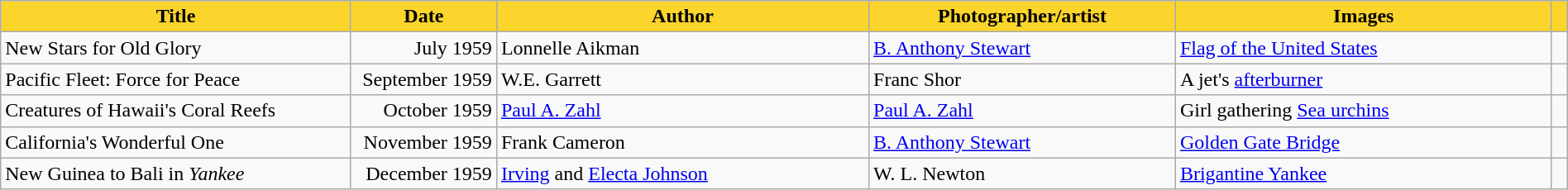<table class="wikitable" style="width:100%">
<tr>
<th scope="col" style="background-color:#fbd42c;" width=275px>Title</th>
<th scope="col" style="background-color:#fbd42c;" width=110>Date</th>
<th scope="col" style="background-color:#fbd42c;">Author</th>
<th scope="col" style="background-color:#fbd42c;">Photographer/artist</th>
<th scope="col" style="background-color:#fbd42c;">Images</th>
<th scope="col" style="background-color:#fbd42c;"></th>
</tr>
<tr>
<td scope="row">New Stars for Old Glory</td>
<td style="text-align:right;">July 1959</td>
<td>Lonnelle Aikman</td>
<td><a href='#'>B. Anthony Stewart</a></td>
<td><a href='#'>Flag of the United States</a></td>
<td></td>
</tr>
<tr>
<td scope="row">Pacific Fleet: Force for Peace</td>
<td style="text-align:right;">September 1959</td>
<td>W.E. Garrett</td>
<td>Franc Shor</td>
<td>A jet's <a href='#'>afterburner</a></td>
<td></td>
</tr>
<tr>
<td scope="row">Creatures of Hawaii's Coral Reefs</td>
<td style="text-align:right;">October 1959</td>
<td><a href='#'>Paul A. Zahl</a></td>
<td><a href='#'>Paul A. Zahl</a></td>
<td>Girl gathering <a href='#'>Sea urchins</a></td>
<td></td>
</tr>
<tr>
<td scope="row">California's Wonderful One</td>
<td style="text-align:right;">November 1959</td>
<td>Frank Cameron</td>
<td><a href='#'>B. Anthony Stewart</a></td>
<td><a href='#'>Golden Gate Bridge</a></td>
<td></td>
</tr>
<tr>
<td scope="row">New Guinea to Bali in <em>Yankee</em></td>
<td style="text-align:right;">December 1959</td>
<td><a href='#'>Irving</a> and <a href='#'>Electa Johnson</a></td>
<td>W. L. Newton</td>
<td><a href='#'>Brigantine Yankee</a></td>
<td></td>
</tr>
</table>
